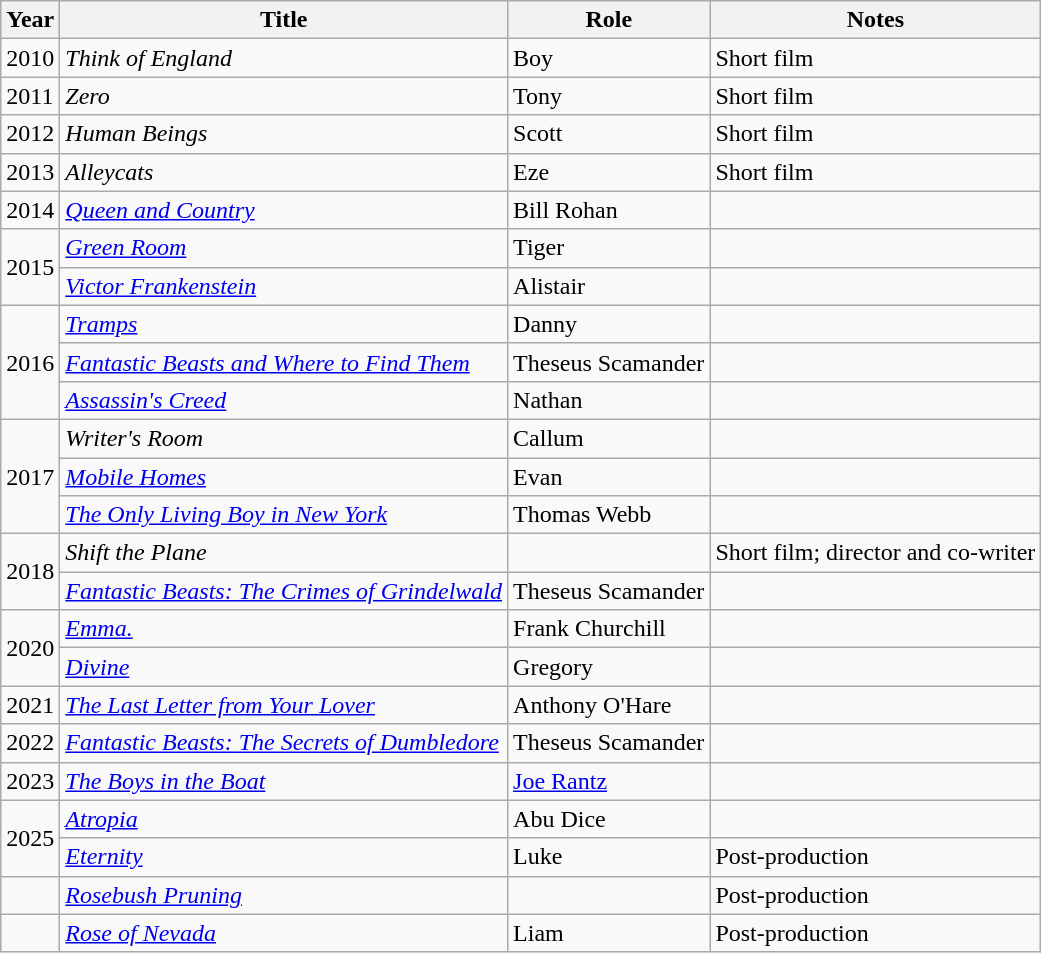<table class="wikitable sortable">
<tr>
<th>Year</th>
<th>Title</th>
<th>Role</th>
<th>Notes</th>
</tr>
<tr>
<td>2010</td>
<td><em>Think of England</em></td>
<td>Boy</td>
<td>Short film</td>
</tr>
<tr>
<td>2011</td>
<td><em>Zero</em></td>
<td>Tony</td>
<td>Short film</td>
</tr>
<tr>
<td>2012</td>
<td><em>Human Beings</em></td>
<td>Scott</td>
<td>Short film</td>
</tr>
<tr>
<td>2013</td>
<td><em>Alleycats</em></td>
<td>Eze</td>
<td>Short film</td>
</tr>
<tr>
<td>2014</td>
<td><em><a href='#'>Queen and Country</a></em></td>
<td>Bill Rohan</td>
<td></td>
</tr>
<tr>
<td rowspan="2">2015</td>
<td><em><a href='#'>Green Room</a></em></td>
<td>Tiger</td>
<td></td>
</tr>
<tr>
<td><em><a href='#'>Victor Frankenstein</a></em></td>
<td>Alistair</td>
<td></td>
</tr>
<tr>
<td rowspan="3">2016</td>
<td><em><a href='#'>Tramps</a></em></td>
<td>Danny</td>
<td></td>
</tr>
<tr>
<td><em><a href='#'>Fantastic Beasts and Where to Find Them</a></em></td>
<td>Theseus Scamander</td>
<td></td>
</tr>
<tr>
<td><em><a href='#'>Assassin's Creed</a></em></td>
<td>Nathan</td>
<td></td>
</tr>
<tr>
<td rowspan="3">2017</td>
<td><em>Writer's Room</em></td>
<td>Callum</td>
<td></td>
</tr>
<tr>
<td><em><a href='#'>Mobile Homes</a></em></td>
<td>Evan</td>
<td></td>
</tr>
<tr>
<td><em><a href='#'>The Only Living Boy in New York</a></em></td>
<td>Thomas Webb</td>
<td></td>
</tr>
<tr>
<td rowspan="2">2018</td>
<td><em>Shift the Plane</em></td>
<td></td>
<td>Short film; director and co-writer</td>
</tr>
<tr>
<td><em><a href='#'>Fantastic Beasts: The Crimes of Grindelwald</a></em></td>
<td>Theseus Scamander</td>
<td></td>
</tr>
<tr>
<td rowspan="2">2020</td>
<td><em><a href='#'>Emma.</a></em></td>
<td>Frank Churchill</td>
<td></td>
</tr>
<tr>
<td><em><a href='#'>Divine</a></em></td>
<td>Gregory</td>
<td></td>
</tr>
<tr>
<td>2021</td>
<td><em><a href='#'>The Last Letter from Your Lover</a></em></td>
<td>Anthony O'Hare</td>
<td></td>
</tr>
<tr>
<td>2022</td>
<td><em><a href='#'>Fantastic Beasts: The Secrets of Dumbledore</a></em></td>
<td>Theseus Scamander</td>
<td></td>
</tr>
<tr>
<td>2023</td>
<td><em><a href='#'>The Boys in the Boat</a></em></td>
<td><a href='#'>Joe Rantz</a></td>
<td></td>
</tr>
<tr>
<td rowspan="2">2025</td>
<td><em><a href='#'>Atropia</a></em></td>
<td>Abu Dice</td>
<td></td>
</tr>
<tr>
<td><em><a href='#'>Eternity</a></em></td>
<td>Luke</td>
<td>Post-production</td>
</tr>
<tr>
<td></td>
<td><em><a href='#'>Rosebush Pruning</a></em></td>
<td></td>
<td>Post-production</td>
</tr>
<tr>
<td></td>
<td><em><a href='#'>Rose of Nevada</a></em></td>
<td>Liam</td>
<td>Post-production</td>
</tr>
</table>
